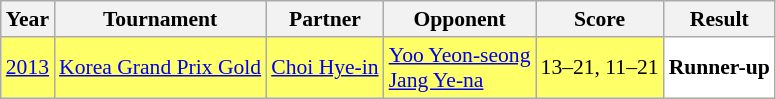<table class="sortable wikitable" style="font-size: 90%;">
<tr>
<th>Year</th>
<th>Tournament</th>
<th>Partner</th>
<th>Opponent</th>
<th>Score</th>
<th>Result</th>
</tr>
<tr style="background:#FFFF67">
<td align="center"><a href='#'>2013</a></td>
<td align="left"><a href='#'>Korea Grand Prix Gold</a></td>
<td align="left"> <a href='#'>Choi Hye-in</a></td>
<td align="left"> <a href='#'>Yoo Yeon-seong</a> <br>  <a href='#'>Jang Ye-na</a></td>
<td align="left">13–21, 11–21</td>
<td style="text-align:left; background:white"> <strong>Runner-up</strong></td>
</tr>
</table>
